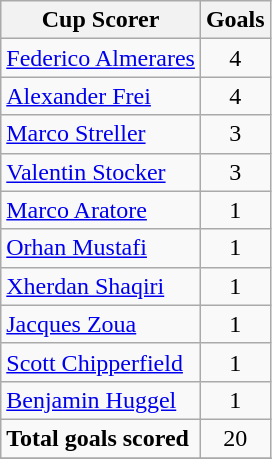<table class="wikitable">
<tr>
<th>Cup Scorer</th>
<th>Goals</th>
</tr>
<tr>
<td> <a href='#'>Federico Almerares</a></td>
<td style="text-align:center;">4</td>
</tr>
<tr>
<td> <a href='#'>Alexander Frei</a></td>
<td style="text-align:center;">4</td>
</tr>
<tr>
<td> <a href='#'>Marco Streller</a></td>
<td style="text-align:center;">3</td>
</tr>
<tr>
<td> <a href='#'>Valentin Stocker</a></td>
<td style="text-align:center;">3</td>
</tr>
<tr>
<td> <a href='#'>Marco Aratore</a></td>
<td style="text-align:center;">1</td>
</tr>
<tr>
<td> <a href='#'>Orhan Mustafi</a></td>
<td style="text-align:center;">1</td>
</tr>
<tr>
<td> <a href='#'>Xherdan Shaqiri</a></td>
<td style="text-align:center;">1</td>
</tr>
<tr>
<td> <a href='#'>Jacques Zoua</a></td>
<td style="text-align:center;">1</td>
</tr>
<tr>
<td> <a href='#'>Scott Chipperfield</a></td>
<td style="text-align:center;">1</td>
</tr>
<tr>
<td> <a href='#'>Benjamin Huggel</a></td>
<td style="text-align:center;">1</td>
</tr>
<tr>
<td><strong>Total goals scored</strong></td>
<td style="text-align:center;">20</td>
</tr>
<tr>
</tr>
</table>
